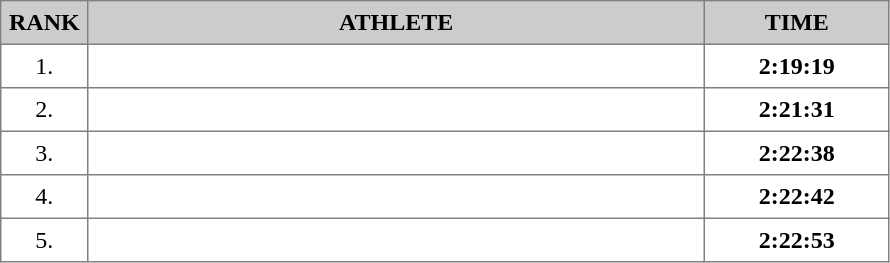<table border="1" cellspacing="2" cellpadding="5" style="border-collapse: collapse; font-size: 100%;">
<tr bgcolor="cccccc">
<th>RANK</th>
<th align="center" style="width: 25em">ATHLETE</th>
<th align="center" style="width: 7em">TIME</th>
</tr>
<tr>
<td align="center">1.</td>
<td></td>
<td align="center"><strong>2:19:19</strong></td>
</tr>
<tr>
<td align="center">2.</td>
<td></td>
<td align="center"><strong>2:21:31</strong></td>
</tr>
<tr>
<td align="center">3.</td>
<td></td>
<td align="center"><strong>2:22:38</strong></td>
</tr>
<tr>
<td align="center">4.</td>
<td></td>
<td align="center"><strong>2:22:42</strong></td>
</tr>
<tr>
<td align="center">5.</td>
<td></td>
<td align="center"><strong>2:22:53</strong></td>
</tr>
</table>
